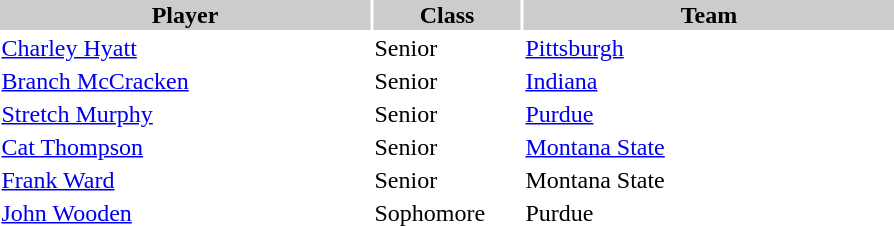<table style="width:600px" "border:'1' 'solid' 'gray'">
<tr>
<th style="background:#CCCCCC;width:40%">Player</th>
<th style="background:#CCCCCC;width:16%">Class</th>
<th style="background:#CCCCCC;width:40%">Team</th>
</tr>
<tr>
<td><a href='#'>Charley Hyatt</a></td>
<td>Senior</td>
<td><a href='#'>Pittsburgh</a></td>
</tr>
<tr>
<td><a href='#'>Branch McCracken</a></td>
<td>Senior</td>
<td><a href='#'>Indiana</a></td>
</tr>
<tr>
<td><a href='#'>Stretch Murphy</a></td>
<td>Senior</td>
<td><a href='#'>Purdue</a></td>
</tr>
<tr>
<td><a href='#'>Cat Thompson</a></td>
<td>Senior</td>
<td><a href='#'>Montana State</a></td>
</tr>
<tr>
<td><a href='#'>Frank Ward</a></td>
<td>Senior</td>
<td>Montana State</td>
</tr>
<tr>
<td><a href='#'>John Wooden</a></td>
<td>Sophomore</td>
<td>Purdue</td>
</tr>
</table>
